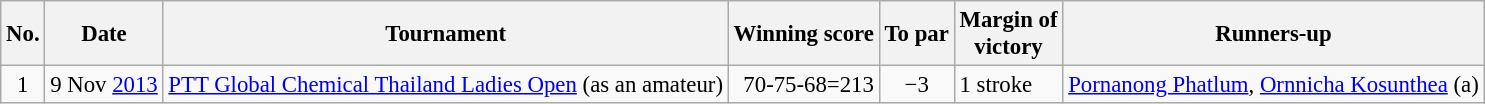<table class="wikitable" style="font-size:95%;">
<tr>
<th>No.</th>
<th>Date</th>
<th>Tournament</th>
<th>Winning score</th>
<th>To par</th>
<th>Margin of<br>victory</th>
<th>Runners-up</th>
</tr>
<tr>
<td align=center>1</td>
<td align=right>9 Nov <a href='#'>2013</a></td>
<td><a href='#'>PTT Global Chemical Thailand Ladies Open</a> (as an amateur)</td>
<td align=right>70-75-68=213</td>
<td align=center>−3</td>
<td>1 stroke</td>
<td> <a href='#'>Pornanong Phatlum</a>,  <a href='#'>Ornnicha Kosunthea</a> (a)</td>
</tr>
</table>
